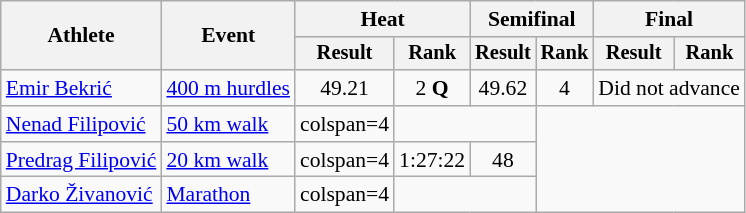<table class="wikitable" style="font-size:90%">
<tr>
<th rowspan="2">Athlete</th>
<th rowspan="2">Event</th>
<th colspan="2">Heat</th>
<th colspan="2">Semifinal</th>
<th colspan="2">Final</th>
</tr>
<tr style="font-size:95%">
<th>Result</th>
<th>Rank</th>
<th>Result</th>
<th>Rank</th>
<th>Result</th>
<th>Rank</th>
</tr>
<tr align=center>
<td align=left><a href='#'>Emir Bekrić</a></td>
<td align=left><a href='#'>400 m hurdles</a></td>
<td>49.21</td>
<td>2 <strong>Q</strong></td>
<td>49.62</td>
<td>4</td>
<td colspan=2>Did not advance</td>
</tr>
<tr align=center>
<td align=left><a href='#'>Nenad Filipović</a></td>
<td align=left><a href='#'>50 km walk</a></td>
<td>colspan=4 </td>
<td colspan=2></td>
</tr>
<tr align=center>
<td align=left><a href='#'>Predrag Filipović</a></td>
<td align=left><a href='#'>20 km walk</a></td>
<td>colspan=4 </td>
<td>1:27:22</td>
<td>48</td>
</tr>
<tr align=center>
<td align=left><a href='#'>Darko Živanović</a></td>
<td align=left><a href='#'>Marathon</a></td>
<td>colspan=4 </td>
<td colspan=2></td>
</tr>
</table>
